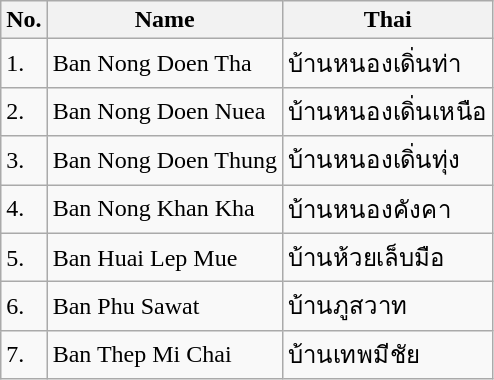<table class="wikitable sortable">
<tr>
<th>No.</th>
<th>Name</th>
<th>Thai</th>
</tr>
<tr>
<td>1.</td>
<td>Ban Nong Doen Tha</td>
<td>บ้านหนองเดิ่นท่า</td>
</tr>
<tr>
<td>2.</td>
<td>Ban Nong Doen Nuea</td>
<td>บ้านหนองเดิ่นเหนือ</td>
</tr>
<tr>
<td>3.</td>
<td>Ban Nong Doen Thung</td>
<td>บ้านหนองเดิ่นทุ่ง</td>
</tr>
<tr>
<td>4.</td>
<td>Ban Nong Khan Kha</td>
<td>บ้านหนองคังคา</td>
</tr>
<tr>
<td>5.</td>
<td>Ban Huai Lep Mue</td>
<td>บ้านห้วยเล็บมือ</td>
</tr>
<tr>
<td>6.</td>
<td>Ban Phu Sawat</td>
<td>บ้านภูสวาท</td>
</tr>
<tr>
<td>7.</td>
<td>Ban Thep Mi Chai</td>
<td>บ้านเทพมีชัย</td>
</tr>
</table>
